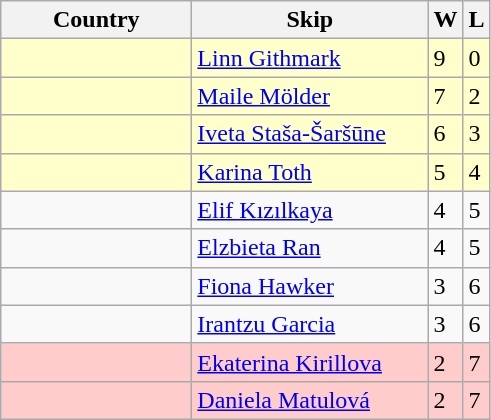<table class=wikitable>
<tr>
<th width=120>Country</th>
<th width=150>Skip</th>
<th>W</th>
<th>L</th>
</tr>
<tr bgcolor=#ffffcc>
<td></td>
<td><a href='#'>Linn Githmark</a></td>
<td>9</td>
<td>0</td>
</tr>
<tr bgcolor=#ffffcc>
<td></td>
<td><a href='#'>Maile Mölder</a></td>
<td>7</td>
<td>2</td>
</tr>
<tr bgcolor=#ffffcc>
<td></td>
<td><a href='#'>Iveta Staša-Šaršūne</a></td>
<td>6</td>
<td>3</td>
</tr>
<tr bgcolor=#ffffcc>
<td></td>
<td><a href='#'>Karina Toth</a></td>
<td>5</td>
<td>4</td>
</tr>
<tr>
<td></td>
<td><a href='#'>Elif Kızılkaya</a></td>
<td>4</td>
<td>5</td>
</tr>
<tr>
<td></td>
<td><a href='#'>Elzbieta Ran</a></td>
<td>4</td>
<td>5</td>
</tr>
<tr>
<td></td>
<td><a href='#'>Fiona Hawker</a></td>
<td>3</td>
<td>6</td>
</tr>
<tr>
<td></td>
<td><a href='#'>Irantzu Garcia</a></td>
<td>3</td>
<td>6</td>
</tr>
<tr bgcolor=#ffcccc>
<td></td>
<td><a href='#'>Ekaterina Kirillova</a></td>
<td>2</td>
<td>7</td>
</tr>
<tr bgcolor=#ffcccc>
<td></td>
<td><a href='#'>Daniela Matulová</a></td>
<td>2</td>
<td>7</td>
</tr>
</table>
